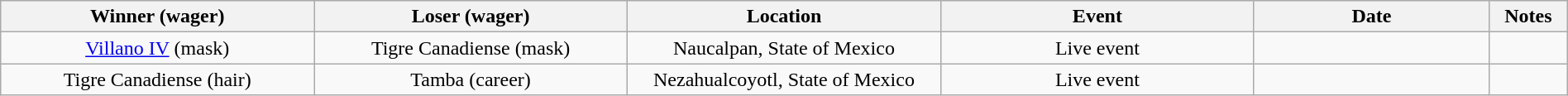<table class="wikitable sortable" width=100%  style="text-align: center">
<tr>
<th width=20% scope="col">Winner (wager)</th>
<th width=20% scope="col">Loser (wager)</th>
<th width=20% scope="col">Location</th>
<th width=20% scope="col">Event</th>
<th width=15% scope="col">Date</th>
<th class="unsortable" width=5% scope="col">Notes</th>
</tr>
<tr>
<td><a href='#'>Villano IV</a> (mask)</td>
<td>Tigre Canadiense (mask)</td>
<td>Naucalpan, State of Mexico</td>
<td>Live event</td>
<td></td>
<td></td>
</tr>
<tr>
<td>Tigre Canadiense (hair)</td>
<td>Tamba (career)</td>
<td>Nezahualcoyotl, State of Mexico</td>
<td>Live event</td>
<td></td>
<td></td>
</tr>
</table>
